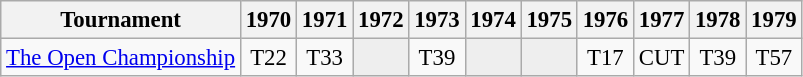<table class="wikitable" style="font-size:95%;text-align:center;">
<tr>
<th>Tournament</th>
<th>1970</th>
<th>1971</th>
<th>1972</th>
<th>1973</th>
<th>1974</th>
<th>1975</th>
<th>1976</th>
<th>1977</th>
<th>1978</th>
<th>1979</th>
</tr>
<tr>
<td align=left><a href='#'>The Open Championship</a></td>
<td>T22</td>
<td>T33</td>
<td style="background:#eeeeee;"></td>
<td>T39</td>
<td style="background:#eeeeee;"></td>
<td style="background:#eeeeee;"></td>
<td>T17</td>
<td>CUT</td>
<td>T39</td>
<td>T57</td>
</tr>
</table>
